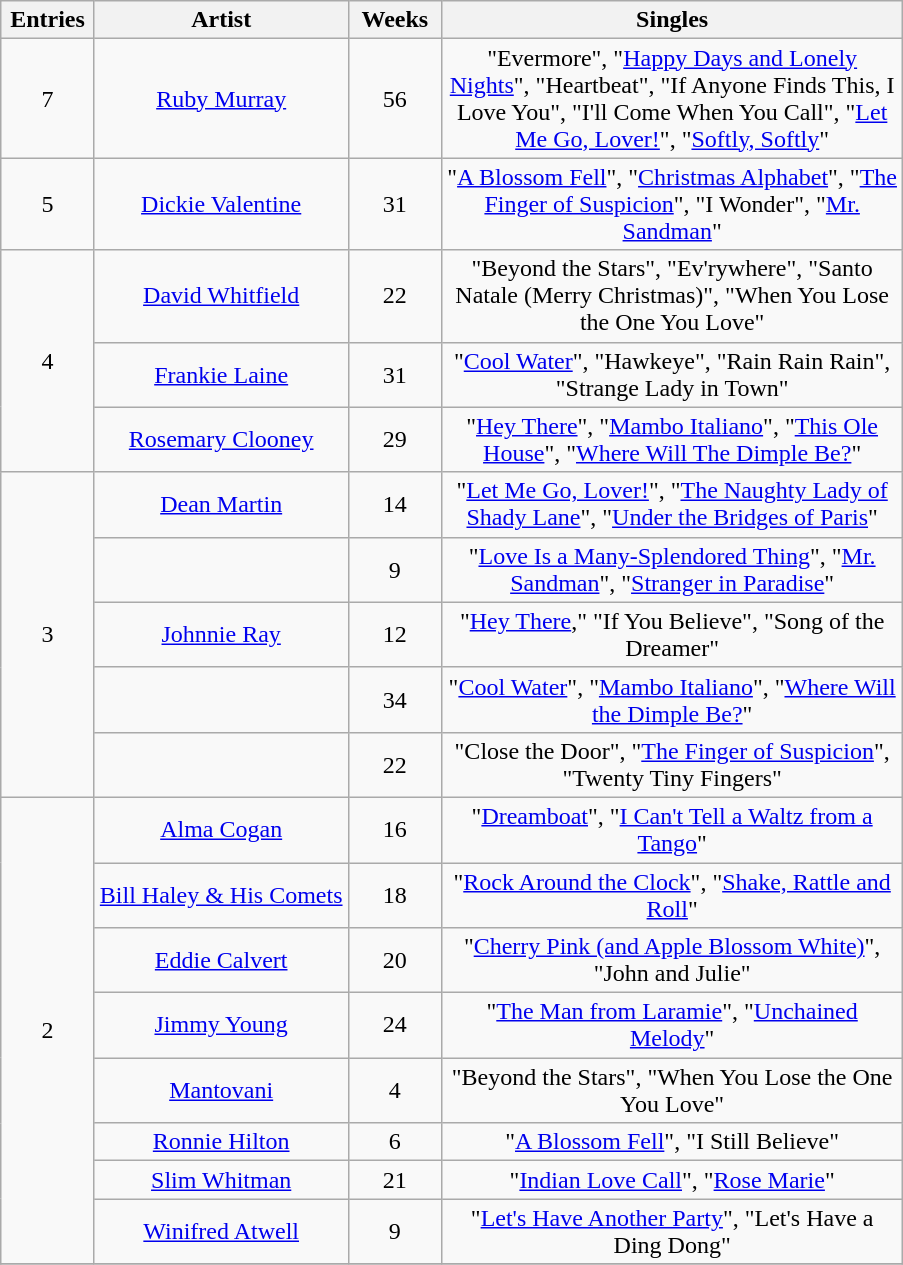<table class="wikitable sortable" style="text-align: center;">
<tr>
<th scope="col" style="width:55px;" data-sort-type="number">Entries</th>
<th scope="col" style="text-align:center;">Artist</th>
<th scope="col" style="width:55px;" data-sort-type="number">Weeks</th>
<th scope="col" style="width:300px;">Singles</th>
</tr>
<tr>
<td rowspan="1" style="text-align:center">7</td>
<td><a href='#'>Ruby Murray</a> </td>
<td>56</td>
<td>"Evermore", "<a href='#'>Happy Days and Lonely Nights</a>", "Heartbeat", "If Anyone Finds This, I Love You", "I'll Come When You Call", "<a href='#'>Let Me Go, Lover!</a>", "<a href='#'>Softly, Softly</a>"</td>
</tr>
<tr>
<td rowspan="1" style="text-align:center">5</td>
<td><a href='#'>Dickie Valentine</a> </td>
<td>31</td>
<td>"<a href='#'>A Blossom Fell</a>", "<a href='#'>Christmas Alphabet</a>", "<a href='#'>The Finger of Suspicion</a>",  "I Wonder", "<a href='#'>Mr. Sandman</a>"</td>
</tr>
<tr>
<td rowspan="3" style="text-align:center">4</td>
<td><a href='#'>David Whitfield</a> </td>
<td>22</td>
<td>"Beyond the Stars", "Ev'rywhere", "Santo Natale (Merry Christmas)", "When You Lose the One You Love"</td>
</tr>
<tr>
<td><a href='#'>Frankie Laine</a> </td>
<td>31</td>
<td>"<a href='#'>Cool Water</a>", "Hawkeye", "Rain Rain Rain", "Strange Lady in Town"</td>
</tr>
<tr>
<td><a href='#'>Rosemary Clooney</a> </td>
<td>29</td>
<td>"<a href='#'>Hey There</a>", "<a href='#'>Mambo Italiano</a>", "<a href='#'>This Ole House</a>", "<a href='#'>Where Will The Dimple Be?</a>"</td>
</tr>
<tr>
<td rowspan="5" style="text-align:center">3</td>
<td><a href='#'>Dean Martin</a></td>
<td>14</td>
<td>"<a href='#'>Let Me Go, Lover!</a>", "<a href='#'>The Naughty Lady of Shady Lane</a>", "<a href='#'>Under the Bridges of Paris</a>"</td>
</tr>
<tr>
<td></td>
<td>9</td>
<td>"<a href='#'>Love Is a Many-Splendored Thing</a>", "<a href='#'>Mr. Sandman</a>", "<a href='#'>Stranger in Paradise</a>"</td>
</tr>
<tr>
<td><a href='#'>Johnnie Ray</a></td>
<td>12</td>
<td>"<a href='#'>Hey There</a>," "If You Believe", "Song of the Dreamer"</td>
</tr>
<tr>
<td></td>
<td>34</td>
<td>"<a href='#'>Cool Water</a>", "<a href='#'>Mambo Italiano</a>", "<a href='#'>Where Will the Dimple Be?</a>"</td>
</tr>
<tr>
<td> </td>
<td>22</td>
<td>"Close the Door", "<a href='#'>The Finger of Suspicion</a>", "Twenty Tiny Fingers"</td>
</tr>
<tr>
<td rowspan="8" style="text-align:center">2</td>
<td><a href='#'>Alma Cogan</a></td>
<td>16</td>
<td>"<a href='#'>Dreamboat</a>", "<a href='#'>I Can't Tell a Waltz from a Tango</a>"</td>
</tr>
<tr>
<td><a href='#'>Bill Haley & His Comets</a></td>
<td>18</td>
<td>"<a href='#'>Rock Around the Clock</a>", "<a href='#'>Shake, Rattle and Roll</a>"</td>
</tr>
<tr>
<td><a href='#'>Eddie Calvert</a></td>
<td>20</td>
<td>"<a href='#'>Cherry Pink (and Apple Blossom White)</a>", "John and Julie"</td>
</tr>
<tr>
<td><a href='#'>Jimmy Young</a></td>
<td>24</td>
<td>"<a href='#'>The Man from Laramie</a>", "<a href='#'>Unchained Melody</a>"</td>
</tr>
<tr>
<td><a href='#'>Mantovani</a></td>
<td>4</td>
<td>"Beyond the Stars", "When You Lose the One You Love"</td>
</tr>
<tr>
<td><a href='#'>Ronnie Hilton</a> </td>
<td>6</td>
<td>"<a href='#'>A Blossom Fell</a>", "I Still Believe"</td>
</tr>
<tr>
<td><a href='#'>Slim Whitman</a></td>
<td>21</td>
<td>"<a href='#'>Indian Love Call</a>", "<a href='#'>Rose Marie</a>"</td>
</tr>
<tr>
<td><a href='#'>Winifred Atwell</a> </td>
<td>9</td>
<td>"<a href='#'>Let's Have Another Party</a>", "Let's Have a Ding Dong"</td>
</tr>
<tr>
</tr>
</table>
